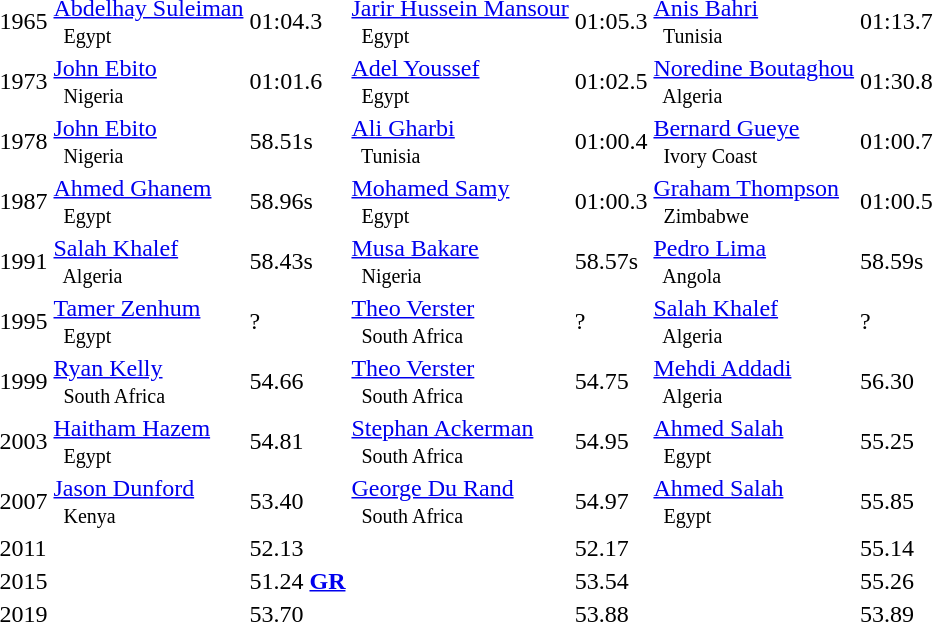<table>
<tr>
<td>1965</td>
<td><a href='#'>Abdelhay Suleiman</a> <small><br>    Egypt </small></td>
<td>01:04.3</td>
<td><a href='#'>Jarir Hussein Mansour</a> <small><br>    Egypt </small></td>
<td>01:05.3</td>
<td><a href='#'>Anis Bahri</a> <small><br>    Tunisia </small></td>
<td>01:13.7</td>
</tr>
<tr>
<td>1973</td>
<td><a href='#'>John Ebito</a> <small><br>    Nigeria </small></td>
<td>01:01.6</td>
<td><a href='#'>Adel Youssef</a> <small><br>    Egypt </small></td>
<td>01:02.5</td>
<td><a href='#'>Noredine Boutaghou</a> <small><br>    Algeria </small></td>
<td>01:30.8</td>
</tr>
<tr>
<td>1978</td>
<td><a href='#'>John Ebito</a> <small><br>    Nigeria </small></td>
<td>58.51s</td>
<td><a href='#'>Ali Gharbi</a> <small><br>    Tunisia </small></td>
<td>01:00.4</td>
<td><a href='#'>Bernard Gueye</a> <small><br>    Ivory Coast </small></td>
<td>01:00.7</td>
</tr>
<tr>
<td>1987</td>
<td><a href='#'>Ahmed Ghanem</a> <small><br>    Egypt </small></td>
<td>58.96s</td>
<td><a href='#'>Mohamed Samy</a> <small><br>    Egypt </small></td>
<td>01:00.3</td>
<td><a href='#'>Graham Thompson</a> <small><br>    Zimbabwe </small></td>
<td>01:00.5</td>
</tr>
<tr>
<td>1991</td>
<td><a href='#'>Salah Khalef</a> <small><br>    Algeria </small></td>
<td>58.43s</td>
<td><a href='#'>Musa Bakare</a> <small><br>    Nigeria </small></td>
<td>58.57s</td>
<td><a href='#'>Pedro Lima</a> <small><br>    Angola </small></td>
<td>58.59s</td>
</tr>
<tr>
<td>1995</td>
<td><a href='#'>Tamer Zenhum</a> <small><br>    Egypt </small></td>
<td>?</td>
<td><a href='#'>Theo Verster</a> <small><br>    South Africa </small></td>
<td>?</td>
<td><a href='#'>Salah Khalef</a> <small><br>    Algeria </small></td>
<td>?</td>
</tr>
<tr>
<td>1999</td>
<td><a href='#'>Ryan Kelly</a> <small><br>    South Africa </small></td>
<td>54.66</td>
<td><a href='#'>Theo Verster</a> <small><br>    South Africa </small></td>
<td>54.75</td>
<td><a href='#'>Mehdi Addadi</a> <small><br>    Algeria </small></td>
<td>56.30</td>
</tr>
<tr>
<td>2003</td>
<td><a href='#'>Haitham Hazem</a> <small><br>    Egypt </small></td>
<td>54.81</td>
<td><a href='#'>Stephan Ackerman</a> <small><br>    South Africa </small></td>
<td>54.95</td>
<td><a href='#'>Ahmed Salah</a> <small><br>    Egypt </small></td>
<td>55.25</td>
</tr>
<tr>
<td>2007</td>
<td><a href='#'>Jason Dunford</a> <small><br>   Kenya</small></td>
<td>53.40</td>
<td><a href='#'>George Du Rand</a> <small><br>   South Africa</small></td>
<td>54.97</td>
<td><a href='#'>Ahmed Salah</a> <small><br>   Egypt</small></td>
<td>55.85</td>
</tr>
<tr>
<td>2011</td>
<td></td>
<td>52.13</td>
<td></td>
<td>52.17</td>
<td></td>
<td>55.14</td>
</tr>
<tr>
<td>2015<br></td>
<td></td>
<td>51.24 <strong><a href='#'>GR</a></strong></td>
<td></td>
<td>53.54</td>
<td></td>
<td>55.26</td>
</tr>
<tr>
<td>2019<br></td>
<td></td>
<td>53.70</td>
<td></td>
<td>53.88</td>
<td></td>
<td>53.89</td>
</tr>
</table>
